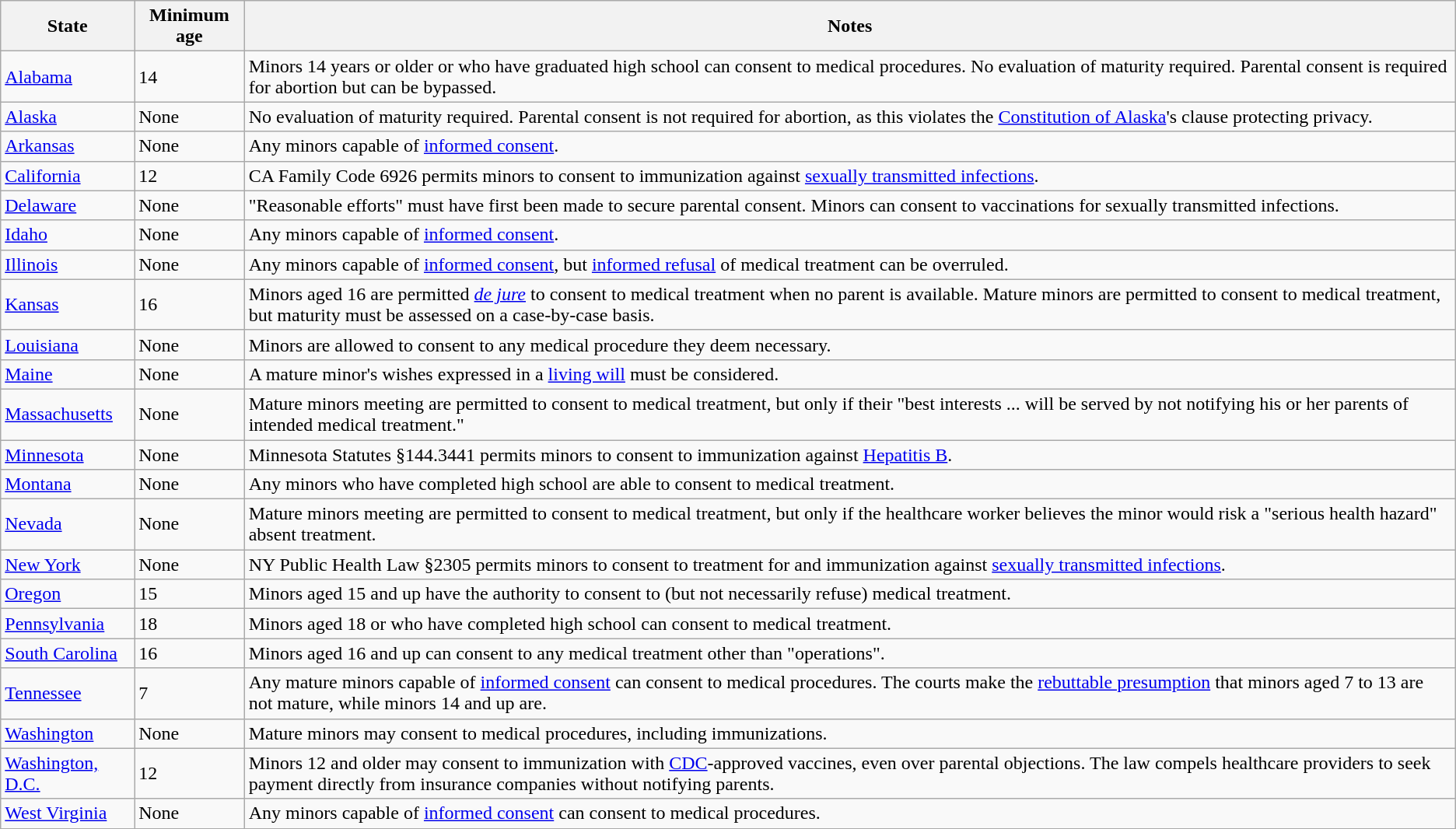<table class="wikitable sortable">
<tr>
<th>State</th>
<th>Minimum age</th>
<th>Notes</th>
</tr>
<tr>
<td><a href='#'>Alabama</a></td>
<td>14</td>
<td>Minors 14 years or older or who have graduated high school can consent to medical procedures. No evaluation of maturity required. Parental consent is required for abortion but can be bypassed.</td>
</tr>
<tr>
<td><a href='#'>Alaska</a></td>
<td>None</td>
<td>No evaluation of maturity required. Parental consent is not required for abortion, as this violates the <a href='#'>Constitution of Alaska</a>'s clause protecting privacy.</td>
</tr>
<tr>
<td><a href='#'>Arkansas</a></td>
<td>None</td>
<td>Any minors capable of <a href='#'>informed consent</a>.</td>
</tr>
<tr>
<td><a href='#'>California</a></td>
<td>12</td>
<td>CA Family Code 6926 permits minors to consent to immunization against <a href='#'>sexually transmitted infections</a>.</td>
</tr>
<tr>
<td><a href='#'>Delaware</a></td>
<td>None</td>
<td>"Reasonable efforts" must have first been made to secure parental consent. Minors can consent to vaccinations for sexually transmitted infections.</td>
</tr>
<tr>
<td><a href='#'>Idaho</a></td>
<td>None</td>
<td>Any minors capable of <a href='#'>informed consent</a>.</td>
</tr>
<tr>
<td><a href='#'>Illinois</a></td>
<td>None</td>
<td>Any minors capable of <a href='#'>informed consent</a>, but <a href='#'>informed refusal</a> of medical treatment can be overruled.</td>
</tr>
<tr>
<td><a href='#'>Kansas</a></td>
<td>16</td>
<td>Minors aged 16 are permitted <em><a href='#'>de jure</a></em> to consent to medical treatment when no parent is available. Mature minors are permitted to consent to medical treatment, but maturity must be assessed on a case-by-case basis.</td>
</tr>
<tr>
<td><a href='#'>Louisiana</a></td>
<td>None</td>
<td>Minors are allowed to consent to any medical procedure they deem necessary.</td>
</tr>
<tr>
<td><a href='#'>Maine</a></td>
<td>None</td>
<td>A mature minor's wishes expressed in a <a href='#'>living will</a> must be considered.</td>
</tr>
<tr>
<td><a href='#'>Massachusetts</a></td>
<td>None</td>
<td>Mature minors meeting are permitted to consent to medical treatment, but only if their "best interests ... will be served by not notifying his or her parents of intended medical treatment."</td>
</tr>
<tr>
<td><a href='#'>Minnesota</a></td>
<td>None</td>
<td>Minnesota Statutes §144.3441 permits minors to consent to immunization against <a href='#'>Hepatitis B</a>.</td>
</tr>
<tr>
<td><a href='#'>Montana</a></td>
<td>None</td>
<td>Any minors who have completed high school are able to consent to medical treatment.</td>
</tr>
<tr>
<td><a href='#'>Nevada</a></td>
<td>None</td>
<td>Mature minors meeting are permitted to consent to medical treatment, but only if the healthcare worker believes the minor would risk a "serious health hazard" absent treatment.</td>
</tr>
<tr>
<td><a href='#'>New York</a></td>
<td>None</td>
<td>NY Public Health Law §2305 permits minors to consent to treatment for and immunization against <a href='#'>sexually transmitted infections</a>.</td>
</tr>
<tr>
<td><a href='#'>Oregon</a></td>
<td>15</td>
<td>Minors aged 15 and up have the authority to consent to (but not necessarily refuse) medical treatment.</td>
</tr>
<tr>
<td><a href='#'>Pennsylvania</a></td>
<td>18</td>
<td>Minors aged 18 or who have completed high school can consent to medical treatment.</td>
</tr>
<tr>
<td><a href='#'>South Carolina</a></td>
<td>16</td>
<td>Minors aged 16 and up can consent to any medical treatment other than "operations".</td>
</tr>
<tr>
<td><a href='#'>Tennessee</a></td>
<td>7</td>
<td>Any mature minors capable of <a href='#'>informed consent</a> can consent to medical procedures. The courts make the <a href='#'>rebuttable presumption</a> that minors aged 7 to 13 are not mature, while minors 14 and up are.</td>
</tr>
<tr>
<td><a href='#'>Washington</a></td>
<td>None</td>
<td>Mature minors may consent to medical procedures, including immunizations.</td>
</tr>
<tr>
<td><a href='#'>Washington, D.C.</a></td>
<td>12</td>
<td>Minors 12 and older may consent to immunization with <a href='#'>CDC</a>-approved vaccines, even over parental objections. The law compels healthcare providers to seek payment directly from insurance companies without notifying parents.</td>
</tr>
<tr>
<td><a href='#'>West Virginia</a></td>
<td>None</td>
<td>Any minors capable of <a href='#'>informed consent</a> can consent to medical procedures.</td>
</tr>
</table>
